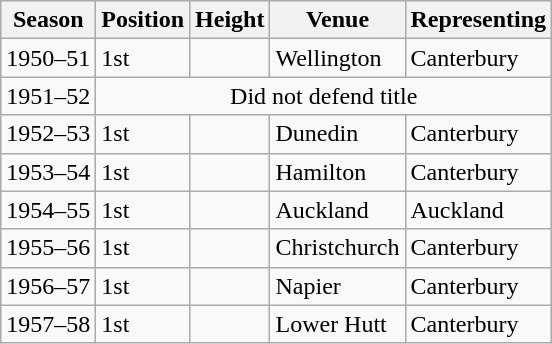<table class="wikitable">
<tr>
<th>Season</th>
<th>Position</th>
<th>Height</th>
<th>Venue</th>
<th>Representing</th>
</tr>
<tr>
<td>1950–51</td>
<td>1st</td>
<td></td>
<td>Wellington</td>
<td>Canterbury</td>
</tr>
<tr>
<td>1951–52</td>
<td align="center" colspan="4">Did not defend title</td>
</tr>
<tr>
<td>1952–53</td>
<td>1st</td>
<td></td>
<td>Dunedin</td>
<td>Canterbury</td>
</tr>
<tr>
<td>1953–54</td>
<td>1st</td>
<td></td>
<td>Hamilton</td>
<td>Canterbury</td>
</tr>
<tr>
<td>1954–55</td>
<td>1st</td>
<td></td>
<td>Auckland</td>
<td>Auckland</td>
</tr>
<tr>
<td>1955–56</td>
<td>1st</td>
<td></td>
<td>Christchurch</td>
<td>Canterbury</td>
</tr>
<tr>
<td>1956–57</td>
<td>1st</td>
<td></td>
<td>Napier</td>
<td>Canterbury</td>
</tr>
<tr>
<td>1957–58</td>
<td>1st</td>
<td></td>
<td>Lower Hutt</td>
<td>Canterbury</td>
</tr>
</table>
